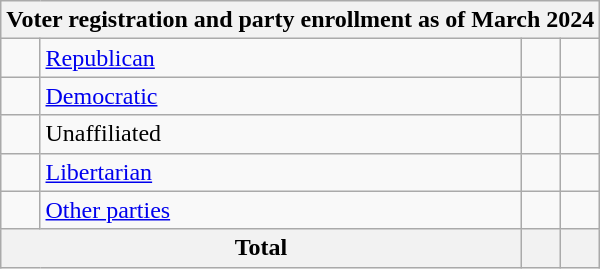<table class=wikitable>
<tr>
<th colspan = 6>Voter registration and party enrollment as of March 2024</th>
</tr>
<tr>
<td></td>
<td><a href='#'>Republican</a></td>
<td align = center></td>
<td align = center></td>
</tr>
<tr>
<td></td>
<td><a href='#'>Democratic</a></td>
<td align = center></td>
<td align = center></td>
</tr>
<tr>
<td></td>
<td>Unaffiliated</td>
<td align = center></td>
<td align = center></td>
</tr>
<tr>
<td></td>
<td><a href='#'>Libertarian</a></td>
<td align = center></td>
<td align = center></td>
</tr>
<tr>
<td></td>
<td><a href='#'>Other parties</a></td>
<td align = center></td>
<td align = center></td>
</tr>
<tr>
<th colspan = 2>Total</th>
<th align = center></th>
<th align = center></th>
</tr>
</table>
